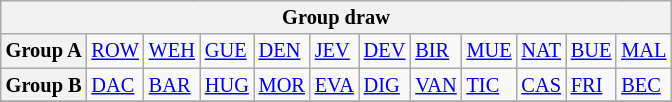<table class="wikitable" style="text-align:center; font-size:85%">
<tr>
<th colspan="12">Group draw</th>
</tr>
<tr>
<th>Group A</th>
<td align="left"> <a href='#'>ROW</a></td>
<td align="left"> <a href='#'>WEH</a></td>
<td align="left"> <a href='#'>GUE</a></td>
<td align="left"> <a href='#'>DEN</a></td>
<td align="left"> <a href='#'>JEV</a></td>
<td align="left"> <a href='#'>DEV</a></td>
<td align="left"> <a href='#'>BIR</a></td>
<td align="left"> <a href='#'>MUE</a></td>
<td align="left"> <a href='#'>NAT</a></td>
<td align="left"> <a href='#'>BUE</a></td>
<td align="left"> <a href='#'>MAL</a></td>
</tr>
<tr>
<th>Group B</th>
<td align="left"> <a href='#'>DAC</a></td>
<td align="left"> <a href='#'>BAR</a></td>
<td align="left"> <a href='#'>HUG</a></td>
<td align="left"> <a href='#'>MOR</a></td>
<td align="left"> <a href='#'>EVA</a></td>
<td align="left"> <a href='#'>DIG</a></td>
<td align="left"> <a href='#'>VAN</a></td>
<td align="left"> <a href='#'>TIC</a></td>
<td align="left"> <a href='#'>CAS</a></td>
<td align="left"> <a href='#'>FRI</a></td>
<td align="left"> <a href='#'>BEC</a></td>
</tr>
<tr>
</tr>
</table>
